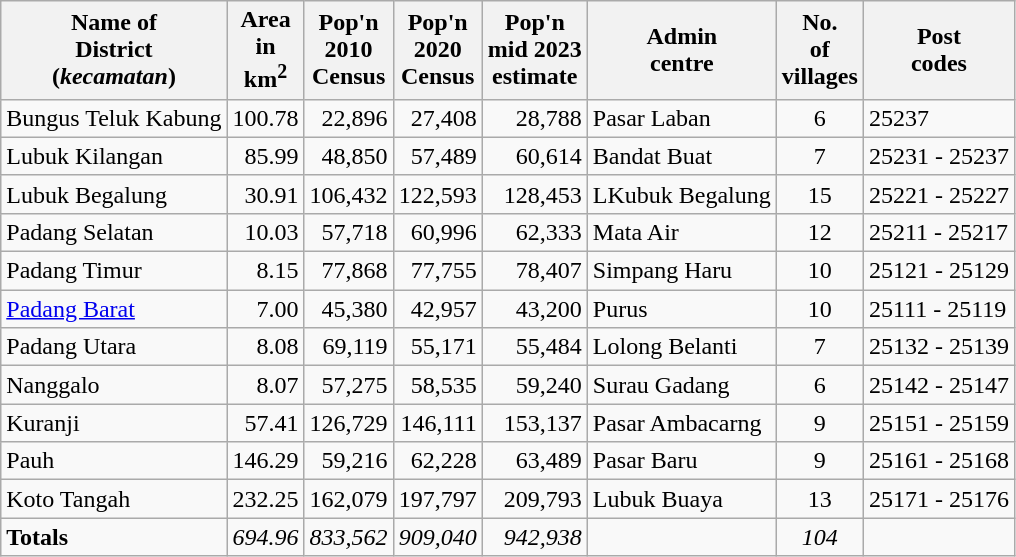<table class="sortable wikitable">
<tr>
<th>Name of <br>District<br>(<em>kecamatan</em>)</th>
<th>Area <br>in <br>km<sup>2</sup></th>
<th>Pop'n <br> 2010 <br>Census</th>
<th>Pop'n <br> 2020 <br>Census</th>
<th>Pop'n <br> mid 2023 <br>estimate</th>
<th>Admin<br>centre</th>
<th>No.<br>of<br>villages</th>
<th>Post<br>codes</th>
</tr>
<tr>
<td>Bungus Teluk Kabung</td>
<td align="right">100.78</td>
<td align="right">22,896</td>
<td align="right">27,408</td>
<td align="right">28,788</td>
<td>Pasar Laban</td>
<td align="center">6</td>
<td>25237</td>
</tr>
<tr>
<td>Lubuk Kilangan</td>
<td align="right">85.99</td>
<td align="right">48,850</td>
<td align="right">57,489</td>
<td align="right">60,614</td>
<td>Bandat Buat</td>
<td align="center">7</td>
<td>25231 - 25237</td>
</tr>
<tr>
<td>Lubuk Begalung</td>
<td align="right">30.91</td>
<td align="right">106,432</td>
<td align="right">122,593</td>
<td align="right">128,453</td>
<td>LKubuk Begalung</td>
<td align="center">15</td>
<td>25221 - 25227</td>
</tr>
<tr>
<td>Padang Selatan</td>
<td align="right">10.03</td>
<td align="right">57,718</td>
<td align="right">60,996</td>
<td align="right">62,333</td>
<td>Mata Air</td>
<td align="center">12</td>
<td>25211 - 25217</td>
</tr>
<tr>
<td>Padang Timur</td>
<td align="right">8.15</td>
<td align="right">77,868</td>
<td align="right">77,755</td>
<td align="right">78,407</td>
<td>Simpang Haru</td>
<td align="center">10</td>
<td>25121 - 25129</td>
</tr>
<tr>
<td><a href='#'>Padang Barat</a></td>
<td align="right">7.00</td>
<td align="right">45,380</td>
<td align="right">42,957</td>
<td align="right">43,200</td>
<td>Purus</td>
<td align="center">10</td>
<td>25111 - 25119</td>
</tr>
<tr>
<td>Padang Utara</td>
<td align="right">8.08</td>
<td align="right">69,119</td>
<td align="right">55,171</td>
<td align="right">55,484</td>
<td>Lolong Belanti</td>
<td align="center">7</td>
<td>25132 - 25139</td>
</tr>
<tr>
<td>Nanggalo</td>
<td align="right">8.07</td>
<td align="right">57,275</td>
<td align="right">58,535</td>
<td align="right">59,240</td>
<td>Surau Gadang</td>
<td align="center">6</td>
<td>25142 - 25147</td>
</tr>
<tr>
<td>Kuranji</td>
<td align="right">57.41</td>
<td align="right">126,729</td>
<td align="right">146,111</td>
<td align="right">153,137</td>
<td>Pasar Ambacarng</td>
<td align="center">9</td>
<td>25151 - 25159</td>
</tr>
<tr>
<td>Pauh</td>
<td align="right">146.29</td>
<td align="right">59,216</td>
<td align="right">62,228</td>
<td align="right">63,489</td>
<td>Pasar Baru</td>
<td align="center">9</td>
<td>25161 - 25168</td>
</tr>
<tr>
<td>Koto Tangah</td>
<td align="right">232.25</td>
<td align="right">162,079</td>
<td align="right">197,797</td>
<td align="right">209,793</td>
<td>Lubuk Buaya</td>
<td align="center">13</td>
<td>25171 - 25176</td>
</tr>
<tr>
<td><strong>Totals</strong></td>
<td align="right"><em>694.96</em></td>
<td align="right"><em>833,562</em></td>
<td align="right"><em>909,040</em></td>
<td align="right"><em>942,938</em></td>
<td></td>
<td align="center"><em>104</em></td>
<td></td>
</tr>
</table>
